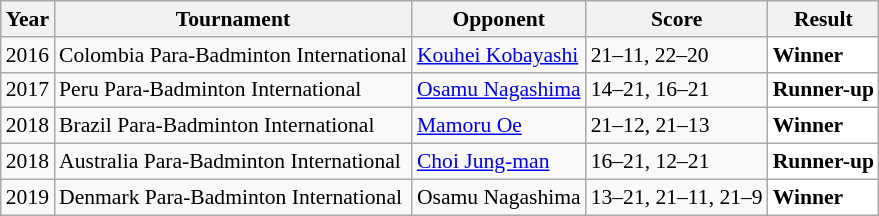<table class="sortable wikitable" style="font-size: 90%;">
<tr>
<th>Year</th>
<th>Tournament</th>
<th>Opponent</th>
<th>Score</th>
<th>Result</th>
</tr>
<tr>
<td align="center">2016</td>
<td align="left">Colombia Para-Badminton International</td>
<td align="left"> <a href='#'>Kouhei Kobayashi</a></td>
<td align="left">21–11, 22–20</td>
<td style="text-align:left; background:white"> <strong>Winner</strong></td>
</tr>
<tr>
<td align="center">2017</td>
<td align="left">Peru Para-Badminton International</td>
<td align="left"> <a href='#'>Osamu Nagashima</a></td>
<td align="left">14–21, 16–21</td>
<td style="text-align:left; background:white"> <strong>Runner-up</strong></td>
</tr>
<tr>
<td align="center">2018</td>
<td align="left">Brazil Para-Badminton International</td>
<td align="left"> <a href='#'>Mamoru Oe</a></td>
<td align="left">21–12, 21–13</td>
<td style="text-align:left; background:white"> <strong>Winner</strong></td>
</tr>
<tr>
<td align="center">2018</td>
<td align="left">Australia Para-Badminton International</td>
<td align="left"> <a href='#'>Choi Jung-man</a></td>
<td align="left">16–21, 12–21</td>
<td style="text-align:left; background:white"> <strong>Runner-up</strong></td>
</tr>
<tr>
<td align="center">2019</td>
<td align="left">Denmark Para-Badminton International</td>
<td align="left"> Osamu Nagashima</td>
<td align="left">13–21, 21–11, 21–9</td>
<td style="text-align:left; background:white"> <strong>Winner</strong></td>
</tr>
</table>
